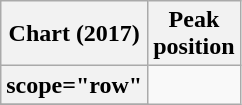<table class="wikitable plainrowheaders sortable">
<tr>
<th scope="col">Chart (2017)</th>
<th scope="col">Peak<br>position</th>
</tr>
<tr>
<th>scope="row" </th>
</tr>
<tr>
</tr>
</table>
